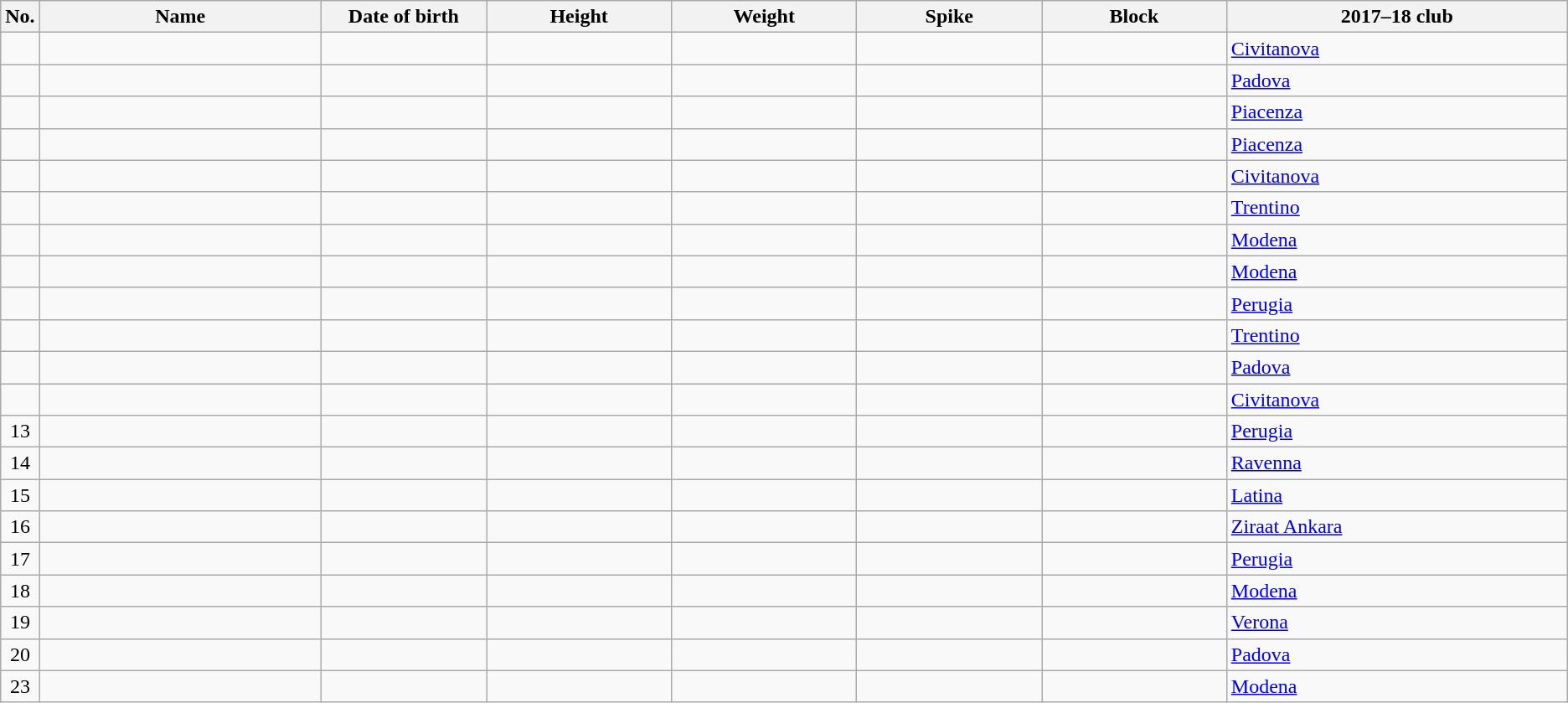<table class="wikitable sortable" style="font-size:100%; text-align:center;">
<tr>
<th>No.</th>
<th style="width:14em">Name</th>
<th style="width:8em">Date of birth</th>
<th style="width:9em">Height</th>
<th style="width:9em">Weight</th>
<th style="width:9em">Spike</th>
<th style="width:9em">Block</th>
<th style="width:17em">2017–18 club</th>
</tr>
<tr>
<td></td>
<td align=left></td>
<td align=right></td>
<td></td>
<td></td>
<td></td>
<td></td>
<td align=left> <a href='#'>Civitanova</a></td>
</tr>
<tr>
<td></td>
<td align=left></td>
<td align=right></td>
<td></td>
<td></td>
<td></td>
<td></td>
<td align=left> <a href='#'>Padova</a></td>
</tr>
<tr>
<td></td>
<td align=left></td>
<td align=right></td>
<td></td>
<td></td>
<td></td>
<td></td>
<td align=left> <a href='#'>Piacenza</a></td>
</tr>
<tr>
<td></td>
<td align=left></td>
<td align=right></td>
<td></td>
<td></td>
<td></td>
<td></td>
<td align=left> <a href='#'>Piacenza</a></td>
</tr>
<tr>
<td></td>
<td align=left></td>
<td align=right></td>
<td></td>
<td></td>
<td></td>
<td></td>
<td align=left> <a href='#'>Civitanova</a></td>
</tr>
<tr>
<td></td>
<td align=left></td>
<td align=right></td>
<td></td>
<td></td>
<td></td>
<td></td>
<td align=left> <a href='#'>Trentino</a></td>
</tr>
<tr>
<td></td>
<td align=left></td>
<td align=right></td>
<td></td>
<td></td>
<td></td>
<td></td>
<td align=left> <a href='#'>Modena</a></td>
</tr>
<tr>
<td></td>
<td align=left></td>
<td align=right></td>
<td></td>
<td></td>
<td></td>
<td></td>
<td align=left> <a href='#'>Modena</a></td>
</tr>
<tr>
<td></td>
<td align=left></td>
<td align=right></td>
<td></td>
<td></td>
<td></td>
<td></td>
<td align=left> <a href='#'>Perugia</a></td>
</tr>
<tr>
<td></td>
<td align=left></td>
<td align=right></td>
<td></td>
<td></td>
<td></td>
<td></td>
<td align=left> <a href='#'>Trentino</a></td>
</tr>
<tr>
<td></td>
<td align=left></td>
<td align=right></td>
<td></td>
<td></td>
<td></td>
<td></td>
<td align=left> <a href='#'>Padova</a></td>
</tr>
<tr>
<td></td>
<td align=left></td>
<td align=right></td>
<td></td>
<td></td>
<td></td>
<td></td>
<td align=left> <a href='#'>Civitanova</a></td>
</tr>
<tr>
<td>13</td>
<td align=left></td>
<td align=right></td>
<td></td>
<td></td>
<td></td>
<td></td>
<td align=left> <a href='#'>Perugia</a></td>
</tr>
<tr>
<td>14</td>
<td align=left></td>
<td align=right></td>
<td></td>
<td></td>
<td></td>
<td></td>
<td align=left> <a href='#'>Ravenna</a></td>
</tr>
<tr>
<td>15</td>
<td align=left></td>
<td align=right></td>
<td></td>
<td></td>
<td></td>
<td></td>
<td align=left> <a href='#'>Latina</a></td>
</tr>
<tr>
<td>16</td>
<td align=left></td>
<td align=right></td>
<td></td>
<td></td>
<td></td>
<td></td>
<td align=left> <a href='#'>Ziraat Ankara</a></td>
</tr>
<tr>
<td>17</td>
<td align=left></td>
<td align=right></td>
<td></td>
<td></td>
<td></td>
<td></td>
<td align=left> <a href='#'>Perugia</a></td>
</tr>
<tr>
<td>18</td>
<td align=left></td>
<td align=right></td>
<td></td>
<td></td>
<td></td>
<td></td>
<td align=left> <a href='#'>Modena</a></td>
</tr>
<tr>
<td>19</td>
<td align=left></td>
<td align=right></td>
<td></td>
<td></td>
<td></td>
<td></td>
<td align=left> <a href='#'>Verona</a></td>
</tr>
<tr>
<td>20</td>
<td align=left></td>
<td align=right></td>
<td></td>
<td></td>
<td></td>
<td></td>
<td align=left> <a href='#'>Padova</a></td>
</tr>
<tr>
<td>23</td>
<td align=left></td>
<td align=right></td>
<td></td>
<td></td>
<td></td>
<td></td>
<td align=left> <a href='#'>Modena</a></td>
</tr>
</table>
